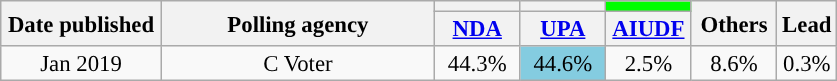<table class="wikitable sortable" style="text-align:center;font-size:95%;line-height:16px">
<tr>
<th rowspan="2" width="100px">Date published</th>
<th rowspan="2" width="175px">Polling agency</th>
<th style="background:"></th>
<th style="background:"></th>
<th style="background:#00FF00"></th>
<th rowspan="2" width="50px" class="unsortable">Others</th>
<th rowspan="2">Lead</th>
</tr>
<tr>
<th width="50px" class="unsortable"><a href='#'>NDA</a></th>
<th width="50px" class="unsortable"><a href='#'>UPA</a></th>
<th width="50px" class="unsortable"><a href='#'>AIUDF</a></th>
</tr>
<tr>
<td>Jan 2019</td>
<td>C Voter</td>
<td>44.3%</td>
<td style="background:#84CCE0">44.6%</td>
<td>2.5%</td>
<td>8.6%</td>
<td style="background:"><span>0.3%</span></td>
</tr>
</table>
